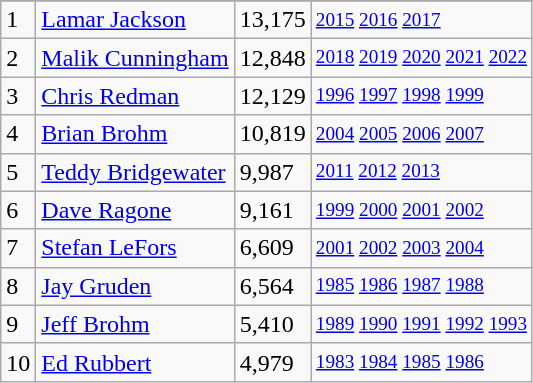<table class="wikitable">
<tr>
</tr>
<tr>
<td>1</td>
<td><a href='#'>Lamar Jackson</a></td>
<td><abbr>13,175</abbr></td>
<td style="font-size:80%;"><a href='#'>2015</a> <a href='#'>2016</a> <a href='#'>2017</a></td>
</tr>
<tr>
<td>2</td>
<td><a href='#'>Malik Cunningham</a></td>
<td><abbr>12,848</abbr></td>
<td style="font-size:80%;"><a href='#'>2018</a> <a href='#'>2019</a> <a href='#'>2020</a> <a href='#'>2021</a> <a href='#'>2022</a></td>
</tr>
<tr>
<td>3</td>
<td><a href='#'>Chris Redman</a></td>
<td><abbr>12,129</abbr></td>
<td style="font-size:80%;"><a href='#'>1996</a> <a href='#'>1997</a> <a href='#'>1998</a> <a href='#'>1999</a></td>
</tr>
<tr>
<td>4</td>
<td><a href='#'>Brian Brohm</a></td>
<td><abbr>10,819</abbr></td>
<td style="font-size:80%;"><a href='#'>2004</a> <a href='#'>2005</a> <a href='#'>2006</a> <a href='#'>2007</a></td>
</tr>
<tr>
<td>5</td>
<td><a href='#'>Teddy Bridgewater</a></td>
<td><abbr>9,987</abbr></td>
<td style="font-size:80%;"><a href='#'>2011</a> <a href='#'>2012</a> <a href='#'>2013</a></td>
</tr>
<tr>
<td>6</td>
<td><a href='#'>Dave Ragone</a></td>
<td><abbr>9,161</abbr></td>
<td style="font-size:80%;"><a href='#'>1999</a> <a href='#'>2000</a> <a href='#'>2001</a> <a href='#'>2002</a></td>
</tr>
<tr>
<td>7</td>
<td><a href='#'>Stefan LeFors</a></td>
<td><abbr>6,609</abbr></td>
<td style="font-size:80%;"><a href='#'>2001</a> <a href='#'>2002</a> <a href='#'>2003</a> <a href='#'>2004</a></td>
</tr>
<tr>
<td>8</td>
<td><a href='#'>Jay Gruden</a></td>
<td><abbr>6,564</abbr></td>
<td style="font-size:80%;"><a href='#'>1985</a> <a href='#'>1986</a> <a href='#'>1987</a> <a href='#'>1988</a></td>
</tr>
<tr>
<td>9</td>
<td><a href='#'>Jeff Brohm</a></td>
<td><abbr>5,410</abbr></td>
<td style="font-size:80%;"><a href='#'>1989</a> <a href='#'>1990</a> <a href='#'>1991</a> <a href='#'>1992</a> <a href='#'>1993</a></td>
</tr>
<tr>
<td>10</td>
<td><a href='#'>Ed Rubbert</a></td>
<td><abbr>4,979</abbr></td>
<td style="font-size:80%;"><a href='#'>1983</a> <a href='#'>1984</a> <a href='#'>1985</a> <a href='#'>1986</a></td>
</tr>
</table>
